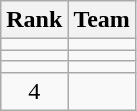<table class="wikitable" border="1">
<tr>
<th>Rank</th>
<th>Team</th>
</tr>
<tr>
<td align=center></td>
<td></td>
</tr>
<tr>
<td align=center></td>
<td></td>
</tr>
<tr>
<td align=center></td>
<td></td>
</tr>
<tr>
<td align=center>4</td>
<td></td>
</tr>
</table>
